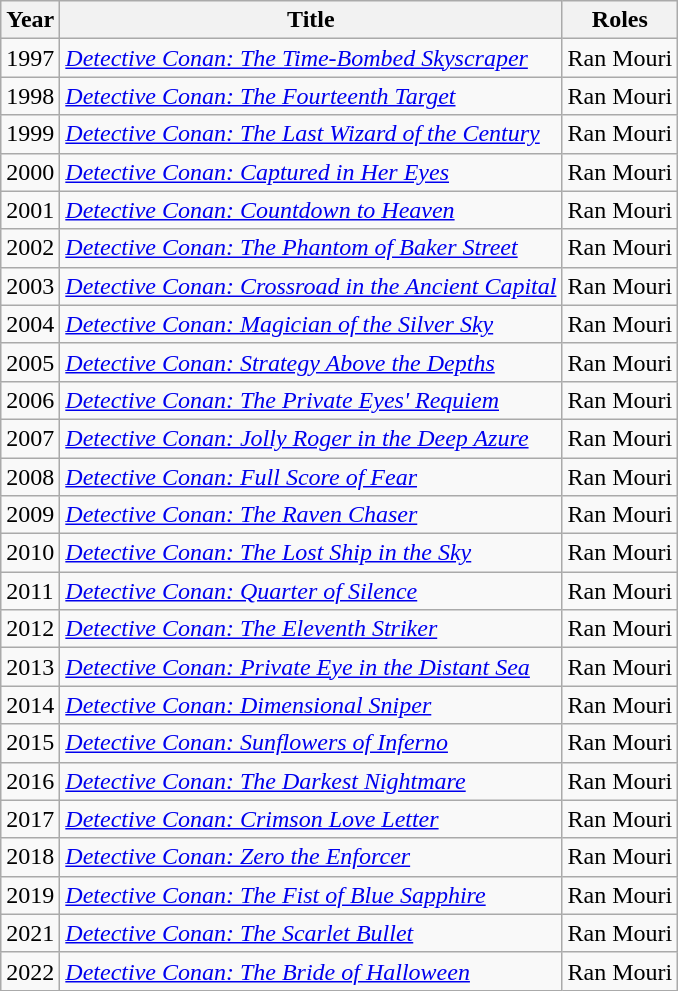<table class="wikitable sortable">
<tr>
<th>Year</th>
<th>Title</th>
<th>Roles</th>
</tr>
<tr>
<td>1997</td>
<td><em><a href='#'>Detective Conan: The Time-Bombed Skyscraper</a></em></td>
<td>Ran Mouri</td>
</tr>
<tr>
<td>1998</td>
<td><em><a href='#'>Detective Conan: The Fourteenth Target</a></em></td>
<td>Ran Mouri</td>
</tr>
<tr>
<td>1999</td>
<td><em><a href='#'>Detective Conan: The Last Wizard of the Century</a></em></td>
<td>Ran Mouri</td>
</tr>
<tr>
<td>2000</td>
<td><em><a href='#'>Detective Conan: Captured in Her Eyes</a></em></td>
<td>Ran Mouri</td>
</tr>
<tr>
<td>2001</td>
<td><em><a href='#'>Detective Conan: Countdown to Heaven</a></em></td>
<td>Ran Mouri</td>
</tr>
<tr>
<td>2002</td>
<td><em><a href='#'>Detective Conan: The Phantom of Baker Street</a></em></td>
<td>Ran Mouri</td>
</tr>
<tr>
<td>2003</td>
<td><em><a href='#'>Detective Conan: Crossroad in the Ancient Capital</a></em></td>
<td>Ran Mouri</td>
</tr>
<tr>
<td>2004</td>
<td><em><a href='#'>Detective Conan: Magician of the Silver Sky</a></em></td>
<td>Ran Mouri</td>
</tr>
<tr>
<td>2005</td>
<td><em><a href='#'>Detective Conan: Strategy Above the Depths</a></em></td>
<td>Ran Mouri</td>
</tr>
<tr>
<td>2006</td>
<td><em><a href='#'>Detective Conan: The Private Eyes' Requiem</a></em></td>
<td>Ran Mouri</td>
</tr>
<tr>
<td>2007</td>
<td><em><a href='#'>Detective Conan: Jolly Roger in the Deep Azure</a></em></td>
<td>Ran Mouri</td>
</tr>
<tr>
<td>2008</td>
<td><em><a href='#'>Detective Conan: Full Score of Fear</a></em></td>
<td>Ran Mouri</td>
</tr>
<tr>
<td>2009</td>
<td><em><a href='#'>Detective Conan: The Raven Chaser</a></em></td>
<td>Ran Mouri</td>
</tr>
<tr>
<td>2010</td>
<td><em><a href='#'>Detective Conan: The Lost Ship in the Sky</a></em></td>
<td>Ran Mouri</td>
</tr>
<tr>
<td>2011</td>
<td><em><a href='#'>Detective Conan: Quarter of Silence</a></em></td>
<td>Ran Mouri</td>
</tr>
<tr>
<td>2012</td>
<td><em><a href='#'>Detective Conan: The Eleventh Striker</a></em></td>
<td>Ran Mouri</td>
</tr>
<tr>
<td>2013</td>
<td><em><a href='#'>Detective Conan: Private Eye in the Distant Sea</a></em></td>
<td>Ran Mouri</td>
</tr>
<tr>
<td>2014</td>
<td><em><a href='#'>Detective Conan: Dimensional Sniper</a></em></td>
<td>Ran Mouri</td>
</tr>
<tr>
<td>2015</td>
<td><em><a href='#'>Detective Conan: Sunflowers of Inferno</a></em></td>
<td>Ran Mouri</td>
</tr>
<tr>
<td>2016</td>
<td><em><a href='#'>Detective Conan: The Darkest Nightmare</a></em></td>
<td>Ran Mouri</td>
</tr>
<tr>
<td>2017</td>
<td><em><a href='#'>Detective Conan: Crimson Love Letter</a></em></td>
<td>Ran Mouri</td>
</tr>
<tr>
<td>2018</td>
<td><em><a href='#'>Detective Conan: Zero the Enforcer</a></em></td>
<td>Ran Mouri</td>
</tr>
<tr>
<td>2019</td>
<td><em><a href='#'>Detective Conan: The Fist of Blue Sapphire</a></em></td>
<td>Ran Mouri</td>
</tr>
<tr>
<td>2021</td>
<td><em><a href='#'>Detective Conan: The Scarlet Bullet</a></em></td>
<td>Ran Mouri</td>
</tr>
<tr>
<td>2022</td>
<td><em><a href='#'>Detective Conan: The Bride of Halloween</a></em></td>
<td>Ran Mouri</td>
</tr>
</table>
